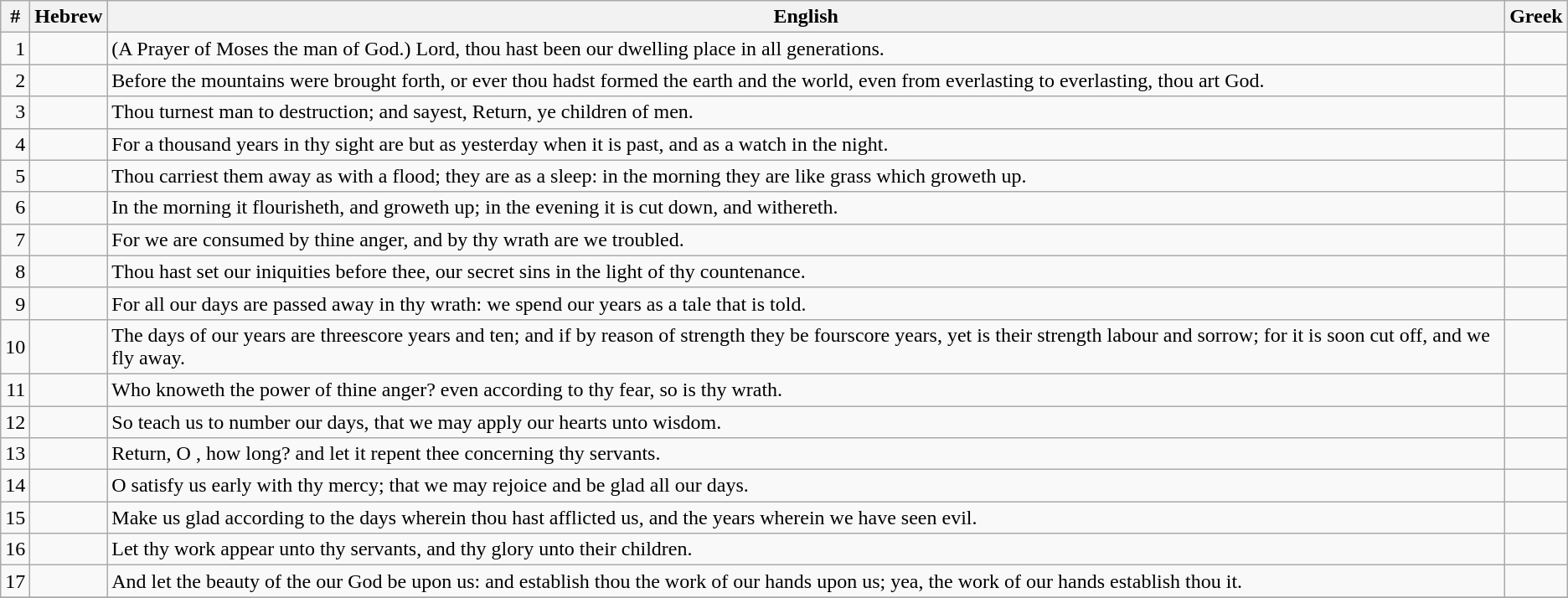<table class=wikitable>
<tr>
<th>#</th>
<th>Hebrew</th>
<th>English</th>
<th>Greek</th>
</tr>
<tr>
<td style="text-align:right">1</td>
<td style="text-align:right"></td>
<td>(A Prayer of Moses the man of God.) Lord, thou hast been our dwelling place in all generations.</td>
<td></td>
</tr>
<tr>
<td style="text-align:right">2</td>
<td style="text-align:right"></td>
<td>Before the mountains were brought forth, or ever thou hadst formed the earth and the world, even from everlasting to everlasting, thou art God.</td>
<td></td>
</tr>
<tr>
<td style="text-align:right">3</td>
<td style="text-align:right"></td>
<td>Thou turnest man to destruction; and sayest, Return, ye children of men.</td>
<td></td>
</tr>
<tr>
<td style="text-align:right">4</td>
<td style="text-align:right"></td>
<td>For a thousand years in thy sight are but as yesterday when it is past, and as a watch in the night.</td>
<td></td>
</tr>
<tr>
<td style="text-align:right">5</td>
<td style="text-align:right"></td>
<td>Thou carriest them away as with a flood; they are as a sleep: in the morning they are like grass which groweth up.</td>
<td></td>
</tr>
<tr>
<td style="text-align:right">6</td>
<td style="text-align:right"></td>
<td>In the morning it flourisheth, and groweth up; in the evening it is cut down, and withereth.</td>
<td></td>
</tr>
<tr>
<td style="text-align:right">7</td>
<td style="text-align:right"></td>
<td>For we are consumed by thine anger, and by thy wrath are we troubled.</td>
<td></td>
</tr>
<tr>
<td style="text-align:right">8</td>
<td style="text-align:right"></td>
<td>Thou hast set our iniquities before thee, our secret sins in the light of thy countenance.</td>
<td></td>
</tr>
<tr>
<td style="text-align:right">9</td>
<td style="text-align:right"></td>
<td>For all our days are passed away in thy wrath: we spend our years as a tale that is told.</td>
<td></td>
</tr>
<tr>
<td style="text-align:right">10</td>
<td style="text-align:right"></td>
<td>The days of our years are threescore years and ten; and if by reason of strength they be fourscore years, yet is their strength labour and sorrow; for it is soon cut off, and we fly away.</td>
<td></td>
</tr>
<tr>
<td style="text-align:right">11</td>
<td style="text-align:right"></td>
<td>Who knoweth the power of thine anger? even according to thy fear, so is thy wrath.</td>
<td></td>
</tr>
<tr>
<td style="text-align:right">12</td>
<td style="text-align:right"></td>
<td>So teach us to number our days, that we may apply our hearts unto wisdom.</td>
<td></td>
</tr>
<tr>
<td style="text-align:right">13</td>
<td style="text-align:right"></td>
<td>Return, O , how long? and let it repent thee concerning thy servants.</td>
<td></td>
</tr>
<tr>
<td style="text-align:right">14</td>
<td style="text-align:right"></td>
<td>O satisfy us early with thy mercy; that we may rejoice and be glad all our days.</td>
<td></td>
</tr>
<tr>
<td style="text-align:right">15</td>
<td style="text-align:right"></td>
<td>Make us glad according to the days wherein thou hast afflicted us, and the years wherein we have seen evil.</td>
<td></td>
</tr>
<tr>
<td style="text-align:right">16</td>
<td style="text-align:right"></td>
<td>Let thy work appear unto thy servants, and thy glory unto their children.</td>
<td></td>
</tr>
<tr>
<td style="text-align:right">17</td>
<td style="text-align:right"></td>
<td>And let the beauty of the  our God be upon us: and establish thou the work of our hands upon us; yea, the work of our hands establish thou it.</td>
<td></td>
</tr>
<tr>
</tr>
</table>
